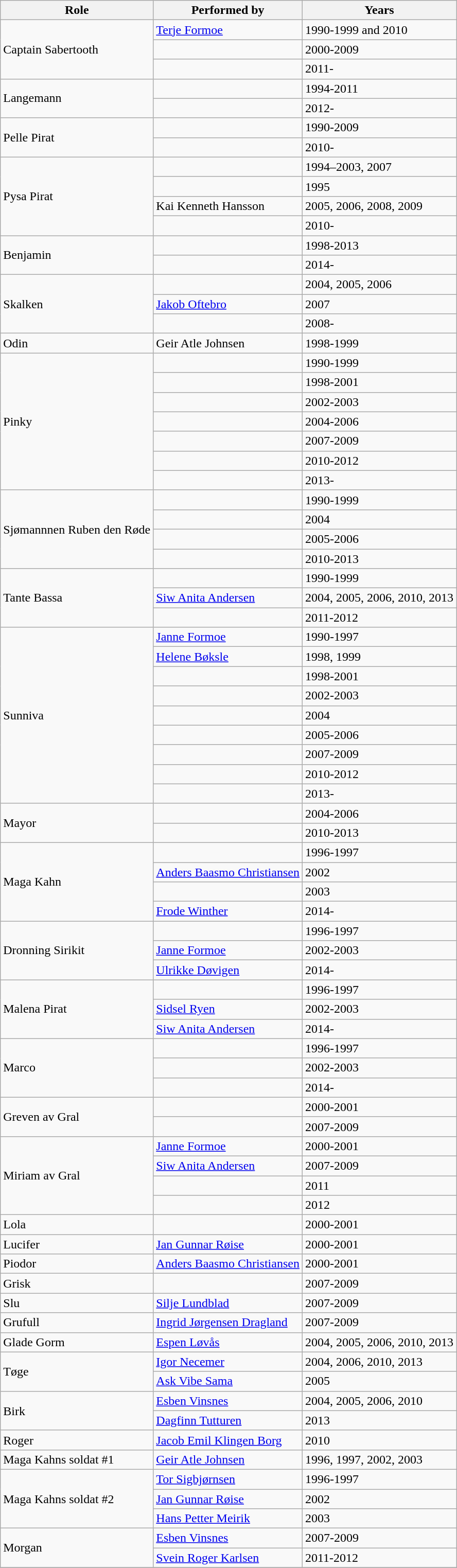<table class="wikitable">
<tr class="unsortable">
<th scope="col">Role</th>
<th scope="col">Performed by</th>
<th scope="col">Years</th>
</tr>
<tr>
<td rowspan="3">Captain Sabertooth</td>
<td><a href='#'>Terje Formoe</a></td>
<td>1990-1999 and 2010</td>
</tr>
<tr>
<td></td>
<td>2000-2009</td>
</tr>
<tr>
<td></td>
<td>2011-</td>
</tr>
<tr>
<td rowspan="2">Langemann</td>
<td></td>
<td>1994-2011</td>
</tr>
<tr>
<td></td>
<td>2012-</td>
</tr>
<tr>
<td rowspan="2">Pelle Pirat</td>
<td></td>
<td>1990-2009</td>
</tr>
<tr>
<td></td>
<td>2010-</td>
</tr>
<tr>
<td rowspan="4">Pysa Pirat</td>
<td></td>
<td>1994–2003, 2007</td>
</tr>
<tr>
<td></td>
<td>1995</td>
</tr>
<tr>
<td>Kai Kenneth Hansson</td>
<td>2005, 2006, 2008, 2009</td>
</tr>
<tr>
<td></td>
<td>2010-</td>
</tr>
<tr>
<td rowspan="2">Benjamin</td>
<td></td>
<td>1998-2013</td>
</tr>
<tr>
<td></td>
<td>2014-</td>
</tr>
<tr>
<td rowspan="3">Skalken</td>
<td></td>
<td>2004, 2005, 2006</td>
</tr>
<tr>
<td><a href='#'>Jakob Oftebro</a></td>
<td>2007</td>
</tr>
<tr>
<td></td>
<td>2008-</td>
</tr>
<tr>
<td>Odin</td>
<td>Geir Atle Johnsen</td>
<td>1998-1999</td>
</tr>
<tr>
<td rowspan="7">Pinky</td>
<td></td>
<td>1990-1999</td>
</tr>
<tr>
<td></td>
<td>1998-2001</td>
</tr>
<tr>
<td></td>
<td>2002-2003</td>
</tr>
<tr>
<td></td>
<td>2004-2006</td>
</tr>
<tr>
<td></td>
<td>2007-2009</td>
</tr>
<tr>
<td></td>
<td>2010-2012</td>
</tr>
<tr>
<td></td>
<td>2013-</td>
</tr>
<tr>
<td rowspan="4">Sjømannnen Ruben den Røde</td>
<td></td>
<td>1990-1999</td>
</tr>
<tr>
<td></td>
<td>2004</td>
</tr>
<tr>
<td></td>
<td>2005-2006</td>
</tr>
<tr>
<td></td>
<td>2010-2013</td>
</tr>
<tr>
<td rowspan="3">Tante Bassa</td>
<td></td>
<td>1990-1999</td>
</tr>
<tr>
<td><a href='#'>Siw Anita Andersen</a></td>
<td>2004, 2005, 2006, 2010, 2013</td>
</tr>
<tr>
<td></td>
<td>2011-2012</td>
</tr>
<tr>
<td rowspan="9">Sunniva</td>
<td><a href='#'>Janne Formoe</a></td>
<td>1990-1997</td>
</tr>
<tr>
<td><a href='#'>Helene Bøksle</a></td>
<td>1998, 1999</td>
</tr>
<tr>
<td></td>
<td>1998-2001</td>
</tr>
<tr>
<td></td>
<td>2002-2003</td>
</tr>
<tr>
<td></td>
<td>2004</td>
</tr>
<tr>
<td></td>
<td>2005-2006</td>
</tr>
<tr>
<td></td>
<td>2007-2009</td>
</tr>
<tr>
<td></td>
<td>2010-2012</td>
</tr>
<tr>
<td></td>
<td>2013-</td>
</tr>
<tr>
<td rowspan="2">Mayor</td>
<td></td>
<td>2004-2006</td>
</tr>
<tr>
<td></td>
<td>2010-2013</td>
</tr>
<tr>
<td rowspan="4">Maga Kahn</td>
<td></td>
<td>1996-1997</td>
</tr>
<tr>
<td><a href='#'>Anders Baasmo Christiansen</a></td>
<td>2002</td>
</tr>
<tr>
<td></td>
<td>2003</td>
</tr>
<tr>
<td><a href='#'>Frode Winther</a></td>
<td>2014-</td>
</tr>
<tr>
<td rowspan="3">Dronning Sirikit</td>
<td></td>
<td>1996-1997</td>
</tr>
<tr>
<td><a href='#'>Janne Formoe</a></td>
<td>2002-2003</td>
</tr>
<tr>
<td><a href='#'>Ulrikke Døvigen</a></td>
<td>2014-</td>
</tr>
<tr>
<td rowspan="3">Malena Pirat</td>
<td></td>
<td>1996-1997</td>
</tr>
<tr>
<td><a href='#'>Sidsel Ryen</a></td>
<td>2002-2003</td>
</tr>
<tr>
<td><a href='#'>Siw Anita Andersen</a></td>
<td>2014-</td>
</tr>
<tr>
<td rowspan="3">Marco</td>
<td></td>
<td>1996-1997</td>
</tr>
<tr>
<td></td>
<td>2002-2003</td>
</tr>
<tr>
<td></td>
<td>2014-</td>
</tr>
<tr>
<td rowspan="2">Greven av Gral</td>
<td></td>
<td>2000-2001</td>
</tr>
<tr>
<td></td>
<td>2007-2009</td>
</tr>
<tr>
<td rowspan="4">Miriam av Gral</td>
<td><a href='#'>Janne Formoe</a></td>
<td>2000-2001</td>
</tr>
<tr>
<td><a href='#'>Siw Anita Andersen</a></td>
<td>2007-2009</td>
</tr>
<tr>
<td></td>
<td>2011</td>
</tr>
<tr>
<td></td>
<td>2012</td>
</tr>
<tr>
<td>Lola</td>
<td></td>
<td>2000-2001</td>
</tr>
<tr>
<td>Lucifer</td>
<td><a href='#'>Jan Gunnar Røise</a></td>
<td>2000-2001</td>
</tr>
<tr>
<td>Piodor</td>
<td><a href='#'>Anders Baasmo Christiansen</a></td>
<td>2000-2001</td>
</tr>
<tr>
<td>Grisk</td>
<td></td>
<td>2007-2009</td>
</tr>
<tr>
<td>Slu</td>
<td><a href='#'>Silje Lundblad</a></td>
<td>2007-2009</td>
</tr>
<tr>
<td>Grufull</td>
<td><a href='#'>Ingrid Jørgensen Dragland</a></td>
<td>2007-2009</td>
</tr>
<tr>
<td>Glade Gorm</td>
<td><a href='#'>Espen Løvås</a></td>
<td>2004, 2005, 2006, 2010, 2013</td>
</tr>
<tr>
<td rowspan="2">Tøge</td>
<td><a href='#'>Igor Necemer</a></td>
<td>2004, 2006, 2010, 2013</td>
</tr>
<tr>
<td><a href='#'>Ask Vibe Sama</a></td>
<td>2005</td>
</tr>
<tr>
<td rowspan="2">Birk</td>
<td><a href='#'>Esben Vinsnes</a></td>
<td>2004, 2005, 2006, 2010</td>
</tr>
<tr>
<td><a href='#'>Dagfinn Tutturen</a></td>
<td>2013</td>
</tr>
<tr>
<td>Roger</td>
<td><a href='#'>Jacob Emil Klingen Borg</a></td>
<td>2010</td>
</tr>
<tr>
<td>Maga Kahns soldat #1</td>
<td><a href='#'>Geir Atle Johnsen</a></td>
<td>1996, 1997, 2002, 2003</td>
</tr>
<tr>
<td rowspan="3">Maga Kahns soldat #2</td>
<td><a href='#'>Tor Sigbjørnsen</a></td>
<td>1996-1997</td>
</tr>
<tr>
<td><a href='#'>Jan Gunnar Røise</a></td>
<td>2002</td>
</tr>
<tr>
<td><a href='#'>Hans Petter Meirik</a></td>
<td>2003</td>
</tr>
<tr>
<td rowspan="2">Morgan</td>
<td><a href='#'>Esben Vinsnes</a></td>
<td>2007-2009</td>
</tr>
<tr>
<td><a href='#'>Svein Roger Karlsen</a></td>
<td>2011-2012</td>
</tr>
<tr>
</tr>
</table>
